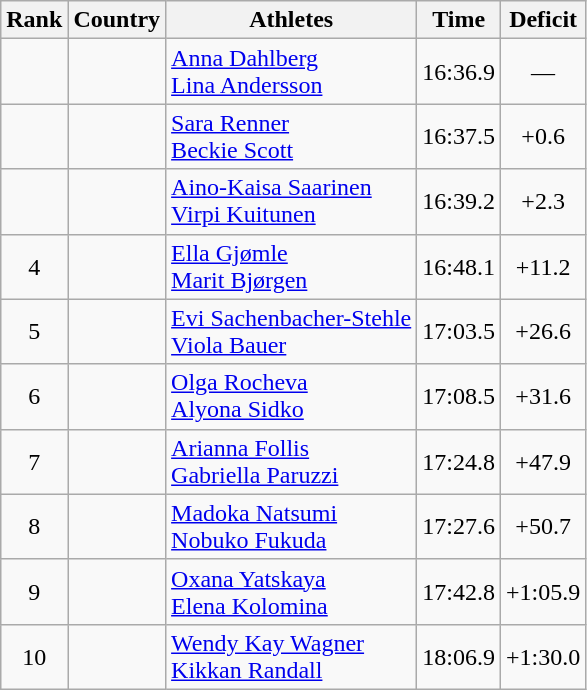<table class="wikitable sortable" style="text-align:center">
<tr>
<th>Rank</th>
<th>Country</th>
<th>Athletes</th>
<th>Time</th>
<th>Deficit</th>
</tr>
<tr>
<td></td>
<td align="left"></td>
<td align="left"><a href='#'>Anna Dahlberg</a><br> <a href='#'>Lina Andersson</a></td>
<td>16:36.9</td>
<td>—</td>
</tr>
<tr>
<td></td>
<td align="left"></td>
<td align="left"><a href='#'>Sara Renner</a><br> <a href='#'>Beckie Scott</a></td>
<td>16:37.5</td>
<td>+0.6</td>
</tr>
<tr>
<td></td>
<td align="left"></td>
<td align="left"><a href='#'>Aino-Kaisa Saarinen</a><br> <a href='#'>Virpi Kuitunen</a></td>
<td>16:39.2</td>
<td>+2.3</td>
</tr>
<tr>
<td>4</td>
<td align="left"></td>
<td align="left"><a href='#'>Ella Gjømle</a><br> <a href='#'>Marit Bjørgen</a></td>
<td>16:48.1</td>
<td>+11.2</td>
</tr>
<tr>
<td>5</td>
<td align="left"></td>
<td align="left"><a href='#'>Evi Sachenbacher-Stehle</a><br> <a href='#'>Viola Bauer</a></td>
<td>17:03.5</td>
<td>+26.6</td>
</tr>
<tr>
<td>6</td>
<td align="left"></td>
<td align="left"><a href='#'>Olga Rocheva</a><br> <a href='#'>Alyona Sidko</a></td>
<td>17:08.5</td>
<td>+31.6</td>
</tr>
<tr>
<td>7</td>
<td align="left"></td>
<td align="left"><a href='#'>Arianna Follis</a><br> <a href='#'>Gabriella Paruzzi</a></td>
<td>17:24.8</td>
<td>+47.9</td>
</tr>
<tr>
<td>8</td>
<td align="left"></td>
<td align="left"><a href='#'>Madoka Natsumi</a><br> <a href='#'>Nobuko Fukuda</a></td>
<td>17:27.6</td>
<td>+50.7</td>
</tr>
<tr>
<td>9</td>
<td align="left"></td>
<td align="left"><a href='#'>Oxana Yatskaya</a><br> <a href='#'>Elena Kolomina</a></td>
<td>17:42.8</td>
<td>+1:05.9</td>
</tr>
<tr>
<td>10</td>
<td align="left"></td>
<td align="left"><a href='#'>Wendy Kay Wagner</a><br> <a href='#'>Kikkan Randall</a></td>
<td>18:06.9</td>
<td>+1:30.0</td>
</tr>
</table>
